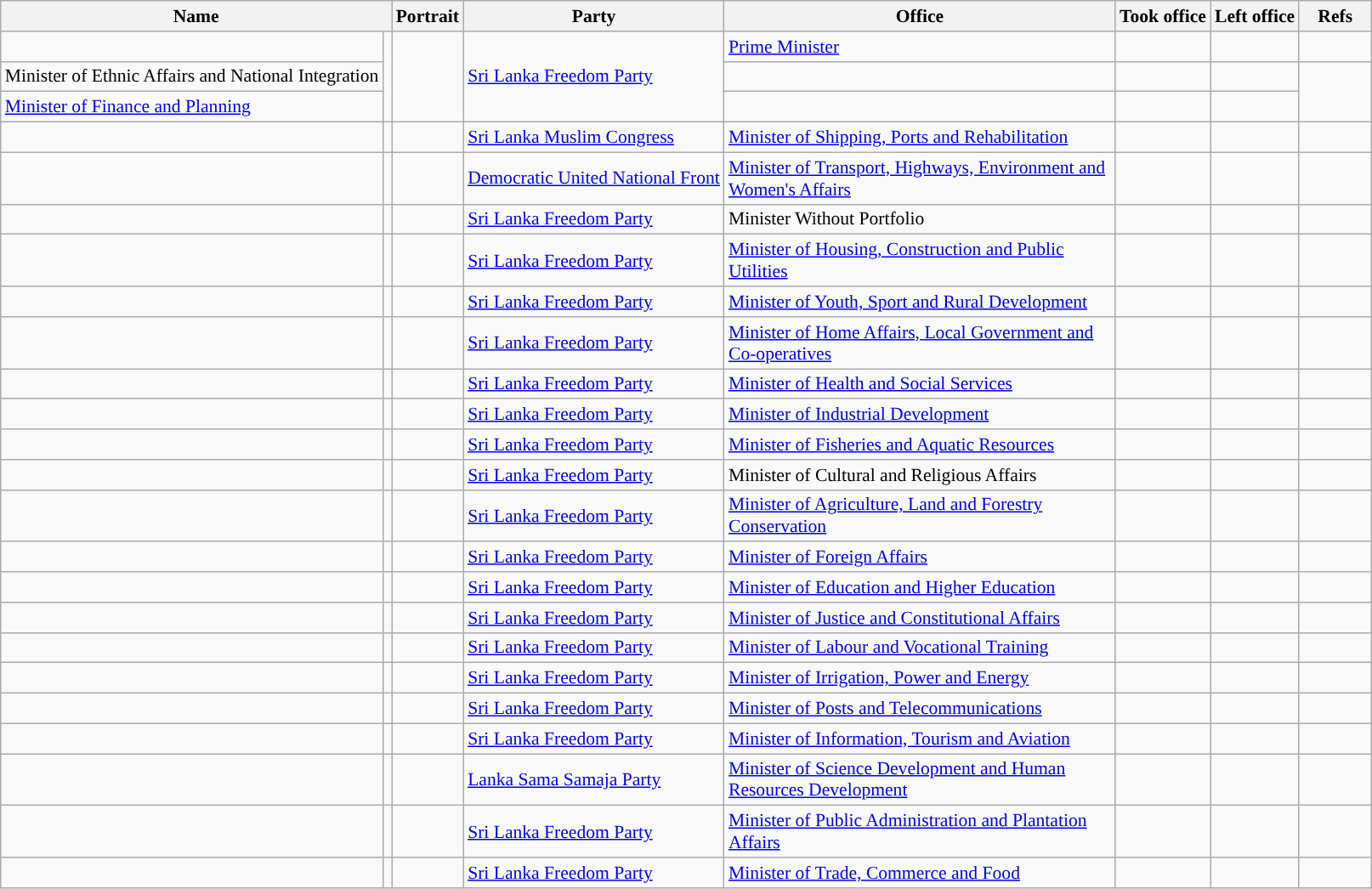<table class="wikitable plainrowheaders sortable" style="font-size:90%; text-align:left;">
<tr>
<th scope=col colspan="2">Name</th>
<th scope=col class=unsortable>Portrait</th>
<th scope=col>Party</th>
<th scope=col width=300px>Office</th>
<th scope=col>Took office</th>
<th scope=col>Left office</th>
<th scope=col width=50px class=unsortable>Refs</th>
</tr>
<tr>
<td !align="center" style="background:"></td>
<td rowspan=3></td>
<td align=center rowspan=3></td>
<td rowspan=3><a href='#'>Sri Lanka Freedom Party</a></td>
<td><a href='#'>Prime Minister</a></td>
<td align=center></td>
<td align=center></td>
<td align=center></td>
</tr>
<tr>
<td>Minister of Ethnic Affairs and National Integration</td>
<td align=center></td>
<td align=center></td>
<td align=center></td>
</tr>
<tr>
<td><a href='#'>Minister of Finance and Planning</a></td>
<td align=center></td>
<td align=center></td>
<td align=center></td>
</tr>
<tr>
<td !align="center" style="background:"></td>
<td></td>
<td align=center></td>
<td><a href='#'>Sri Lanka Muslim Congress</a></td>
<td><a href='#'>Minister of Shipping, Ports and Rehabilitation</a></td>
<td align=center></td>
<td align=center></td>
<td align=center></td>
</tr>
<tr>
<td !align="center" style="background:"></td>
<td></td>
<td align=center></td>
<td><a href='#'>Democratic United National Front</a></td>
<td><a href='#'>Minister of Transport, Highways, Environment and Women's Affairs</a></td>
<td align=center></td>
<td align=center></td>
<td align=center></td>
</tr>
<tr>
<td !align="center" style="background:"></td>
<td></td>
<td align=center></td>
<td><a href='#'>Sri Lanka Freedom Party</a></td>
<td>Minister Without Portfolio</td>
<td align=center></td>
<td align=center></td>
<td align=center></td>
</tr>
<tr>
<td !align="center" style="background:"></td>
<td></td>
<td align=center></td>
<td><a href='#'>Sri Lanka Freedom Party</a></td>
<td><a href='#'>Minister of Housing, Construction and Public Utilities</a></td>
<td align=center></td>
<td align=center></td>
<td align=center></td>
</tr>
<tr>
<td !align="center" style="background:"></td>
<td></td>
<td align=center></td>
<td><a href='#'>Sri Lanka Freedom Party</a></td>
<td><a href='#'>Minister of Youth, Sport and Rural Development</a></td>
<td align=center></td>
<td align=center></td>
<td align=center></td>
</tr>
<tr>
<td !align="center" style="background:"></td>
<td></td>
<td align=center></td>
<td><a href='#'>Sri Lanka Freedom Party</a></td>
<td><a href='#'>Minister of Home Affairs, Local Government and Co-operatives</a></td>
<td align=center></td>
<td align=center></td>
<td align=center></td>
</tr>
<tr>
<td !align="center" style="background:"></td>
<td></td>
<td align=center></td>
<td><a href='#'>Sri Lanka Freedom Party</a></td>
<td><a href='#'>Minister of Health and Social Services</a></td>
<td align=center></td>
<td align=center></td>
<td align=center></td>
</tr>
<tr>
<td !align="center" style="background:"></td>
<td></td>
<td align=center></td>
<td><a href='#'>Sri Lanka Freedom Party</a></td>
<td><a href='#'>Minister of Industrial Development</a></td>
<td align=center></td>
<td align=center></td>
<td align=center></td>
</tr>
<tr>
<td !align="center" style="background:"></td>
<td></td>
<td align=center></td>
<td><a href='#'>Sri Lanka Freedom Party</a></td>
<td><a href='#'>Minister of Fisheries and Aquatic Resources</a></td>
<td align=center></td>
<td align=center></td>
<td align=center></td>
</tr>
<tr>
<td !align="center" style="background:"></td>
<td></td>
<td align=center></td>
<td><a href='#'>Sri Lanka Freedom Party</a></td>
<td>Minister of Cultural and Religious Affairs</td>
<td align=center></td>
<td align=center></td>
<td align=center></td>
</tr>
<tr>
<td !align="center" style="background:"></td>
<td></td>
<td align=center></td>
<td><a href='#'>Sri Lanka Freedom Party</a></td>
<td><a href='#'>Minister of Agriculture, Land and Forestry Conservation</a></td>
<td align=center></td>
<td align=center></td>
<td align=center></td>
</tr>
<tr>
<td !align="center" style="background:"></td>
<td></td>
<td align=center></td>
<td><a href='#'>Sri Lanka Freedom Party</a></td>
<td><a href='#'>Minister of Foreign Affairs</a></td>
<td align=center></td>
<td align=center></td>
<td align=center></td>
</tr>
<tr>
<td !align="center" style="background:"></td>
<td></td>
<td align=center></td>
<td><a href='#'>Sri Lanka Freedom Party</a></td>
<td><a href='#'>Minister of Education and Higher Education</a></td>
<td align=center></td>
<td align=center></td>
<td align=center></td>
</tr>
<tr>
<td !align="center" style="background:"></td>
<td></td>
<td align=center></td>
<td><a href='#'>Sri Lanka Freedom Party</a></td>
<td><a href='#'>Minister of Justice and Constitutional Affairs</a></td>
<td align=center></td>
<td align=center></td>
<td align=center></td>
</tr>
<tr>
<td !align="center" style="background:"></td>
<td></td>
<td align=center></td>
<td><a href='#'>Sri Lanka Freedom Party</a></td>
<td><a href='#'>Minister of Labour and Vocational Training</a></td>
<td align=center></td>
<td align=center></td>
<td align=center></td>
</tr>
<tr>
<td !align="center" style="background:"></td>
<td></td>
<td align=center></td>
<td><a href='#'>Sri Lanka Freedom Party</a></td>
<td><a href='#'>Minister of Irrigation, Power and Energy</a></td>
<td align=center></td>
<td align=center></td>
<td align=center></td>
</tr>
<tr>
<td !align="center" style="background:"></td>
<td></td>
<td align=center></td>
<td><a href='#'>Sri Lanka Freedom Party</a></td>
<td><a href='#'>Minister of Posts and Telecommunications</a></td>
<td align=center></td>
<td align=center></td>
<td align=center></td>
</tr>
<tr>
<td !align="center" style="background:"></td>
<td></td>
<td align=center></td>
<td><a href='#'>Sri Lanka Freedom Party</a></td>
<td><a href='#'>Minister of Information, Tourism and Aviation</a></td>
<td align=center></td>
<td align=center></td>
<td align=center></td>
</tr>
<tr>
<td !align="center" style="background:"></td>
<td></td>
<td align=center></td>
<td><a href='#'>Lanka Sama Samaja Party</a></td>
<td><a href='#'>Minister of Science Development and Human Resources Development</a></td>
<td align=center></td>
<td align=center></td>
<td align=center></td>
</tr>
<tr>
<td !align="center" style="background:"></td>
<td></td>
<td align=center></td>
<td><a href='#'>Sri Lanka Freedom Party</a></td>
<td><a href='#'>Minister of Public Administration and Plantation Affairs</a></td>
<td align=center></td>
<td align=center></td>
<td align=center></td>
</tr>
<tr>
<td !align="center" style="background:"></td>
<td></td>
<td align=center></td>
<td><a href='#'>Sri Lanka Freedom Party</a></td>
<td><a href='#'>Minister of Trade, Commerce and Food</a></td>
<td align=center></td>
<td align=center></td>
<td align=center></td>
</tr>
</table>
